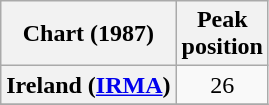<table class="wikitable sortable plainrowheaders" style="text-align:center">
<tr>
<th scope="col">Chart (1987)</th>
<th scope="col">Peak<br>position</th>
</tr>
<tr>
<th scope="row">Ireland (<a href='#'>IRMA</a>)</th>
<td>26</td>
</tr>
<tr>
</tr>
</table>
